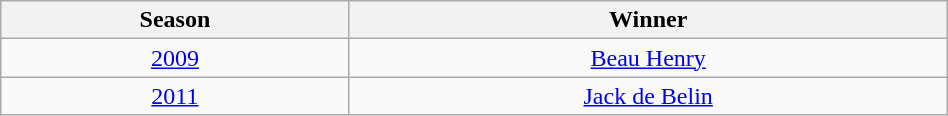<table class="wikitable" width="50%" style="text-align: center;">
<tr>
<th>Season</th>
<th>Winner</th>
</tr>
<tr>
<td><a href='#'>2009</a></td>
<td><a href='#'>Beau Henry</a></td>
</tr>
<tr>
<td><a href='#'>2011</a></td>
<td><a href='#'>Jack de Belin</a></td>
</tr>
</table>
